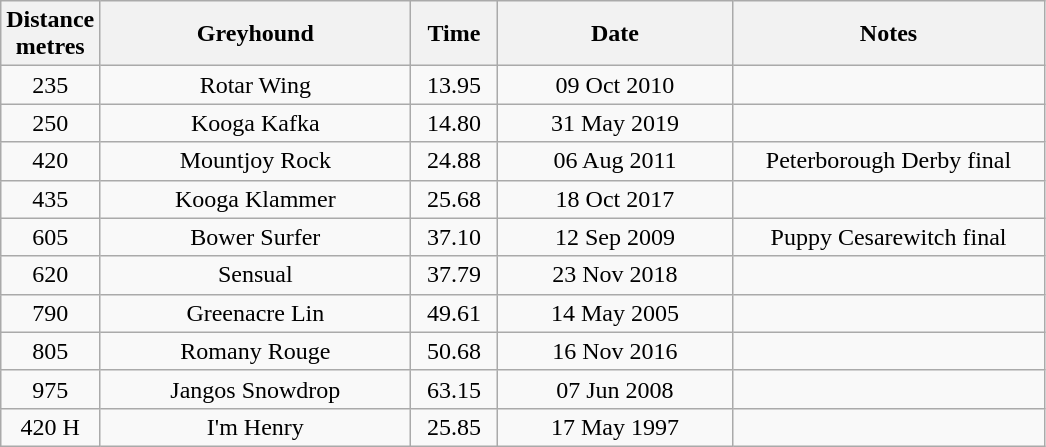<table class="wikitable" style="font-size: 100%">
<tr>
<th width=50>Distance<br>metres</th>
<th width=200>Greyhound</th>
<th width=50>Time</th>
<th width=150>Date</th>
<th width=200>Notes</th>
</tr>
<tr align=center>
<td>235</td>
<td>Rotar Wing </td>
<td>13.95</td>
<td>09 Oct 2010</td>
<td></td>
</tr>
<tr align=center>
<td>250</td>
<td>Kooga Kafka </td>
<td>14.80</td>
<td>31 May 2019</td>
<td></td>
</tr>
<tr align=center>
<td>420</td>
<td>Mountjoy Rock </td>
<td>24.88</td>
<td>06 Aug 2011</td>
<td>Peterborough Derby final</td>
</tr>
<tr align=center>
<td>435</td>
<td>Kooga Klammer </td>
<td>25.68</td>
<td>18 Oct 2017</td>
<td></td>
</tr>
<tr align=center>
<td>605</td>
<td>Bower Surfer </td>
<td>37.10</td>
<td>12 Sep 2009</td>
<td>Puppy Cesarewitch final</td>
</tr>
<tr align=center>
<td>620</td>
<td>Sensual </td>
<td>37.79</td>
<td>23 Nov 2018</td>
<td></td>
</tr>
<tr align=center>
<td>790</td>
<td>Greenacre Lin </td>
<td>49.61</td>
<td>14 May 2005</td>
<td></td>
</tr>
<tr align=center>
<td>805</td>
<td>Romany Rouge </td>
<td>50.68</td>
<td>16 Nov 2016</td>
<td></td>
</tr>
<tr align=center>
<td>975</td>
<td>Jangos Snowdrop </td>
<td>63.15</td>
<td>07 Jun 2008</td>
<td></td>
</tr>
<tr align=center>
<td>420 H</td>
<td>I'm Henry </td>
<td>25.85</td>
<td>17 May 1997</td>
<td></td>
</tr>
</table>
